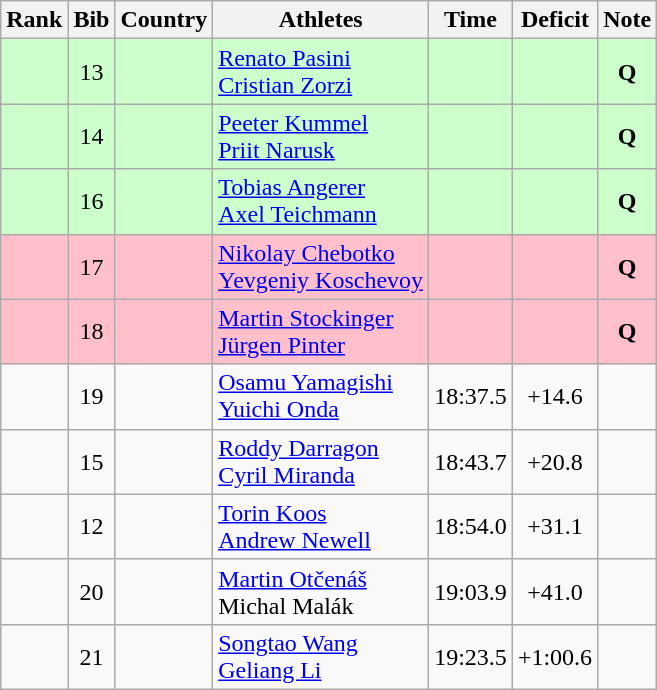<table class="wikitable sortable" style="text-align:center">
<tr>
<th>Rank</th>
<th>Bib</th>
<th>Country</th>
<th>Athletes</th>
<th>Time</th>
<th>Deficit</th>
<th>Note</th>
</tr>
<tr bgcolor=ccffcc>
<td></td>
<td>13</td>
<td align=left></td>
<td align=left><a href='#'>Renato Pasini</a><br><a href='#'>Cristian Zorzi</a></td>
<td></td>
<td></td>
<td><strong>Q</strong></td>
</tr>
<tr bgcolor=ccffcc>
<td></td>
<td>14</td>
<td align=left></td>
<td align=left><a href='#'>Peeter Kummel</a><br><a href='#'>Priit Narusk</a></td>
<td></td>
<td></td>
<td><strong>Q</strong></td>
</tr>
<tr bgcolor=ccffcc>
<td></td>
<td>16</td>
<td align=left></td>
<td align=left><a href='#'>Tobias Angerer</a><br><a href='#'>Axel Teichmann</a></td>
<td></td>
<td></td>
<td><strong>Q</strong></td>
</tr>
<tr bgcolor=pink>
<td></td>
<td>17</td>
<td align=left></td>
<td align=left><a href='#'>Nikolay Chebotko</a><br><a href='#'>Yevgeniy Koschevoy</a></td>
<td></td>
<td></td>
<td><strong>Q</strong></td>
</tr>
<tr bgcolor=pink>
<td></td>
<td>18</td>
<td align=left></td>
<td align=left><a href='#'>Martin Stockinger</a><br><a href='#'>Jürgen Pinter</a></td>
<td></td>
<td></td>
<td><strong>Q</strong></td>
</tr>
<tr>
<td></td>
<td>19</td>
<td align=left></td>
<td align=left><a href='#'>Osamu Yamagishi</a><br><a href='#'>Yuichi Onda</a></td>
<td>18:37.5</td>
<td>+14.6</td>
<td></td>
</tr>
<tr>
<td></td>
<td>15</td>
<td align=left></td>
<td align=left><a href='#'>Roddy Darragon</a><br><a href='#'>Cyril Miranda</a></td>
<td>18:43.7</td>
<td>+20.8</td>
<td></td>
</tr>
<tr>
<td></td>
<td>12</td>
<td align=left></td>
<td align=left><a href='#'>Torin Koos</a><br><a href='#'>Andrew Newell</a></td>
<td>18:54.0</td>
<td>+31.1</td>
<td></td>
</tr>
<tr>
<td></td>
<td>20</td>
<td align=left></td>
<td align=left><a href='#'>Martin Otčenáš</a><br>Michal Malák</td>
<td>19:03.9</td>
<td>+41.0</td>
<td></td>
</tr>
<tr>
<td></td>
<td>21</td>
<td align=left></td>
<td align=left><a href='#'>Songtao Wang</a><br><a href='#'>Geliang Li</a></td>
<td>19:23.5</td>
<td>+1:00.6</td>
<td></td>
</tr>
</table>
